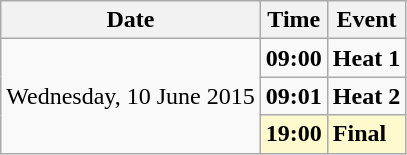<table class="wikitable">
<tr>
<th>Date</th>
<th>Time</th>
<th>Event</th>
</tr>
<tr>
<td rowspan="3">Wednesday, 10 June 2015</td>
<td><strong>09:00</strong></td>
<td><strong>Heat 1</strong></td>
</tr>
<tr>
<td><strong>09:01</strong></td>
<td><strong>Heat 2</strong></td>
</tr>
<tr style="background-color:lemonchiffon;">
<td><strong>19:00</strong></td>
<td><strong>Final</strong></td>
</tr>
</table>
